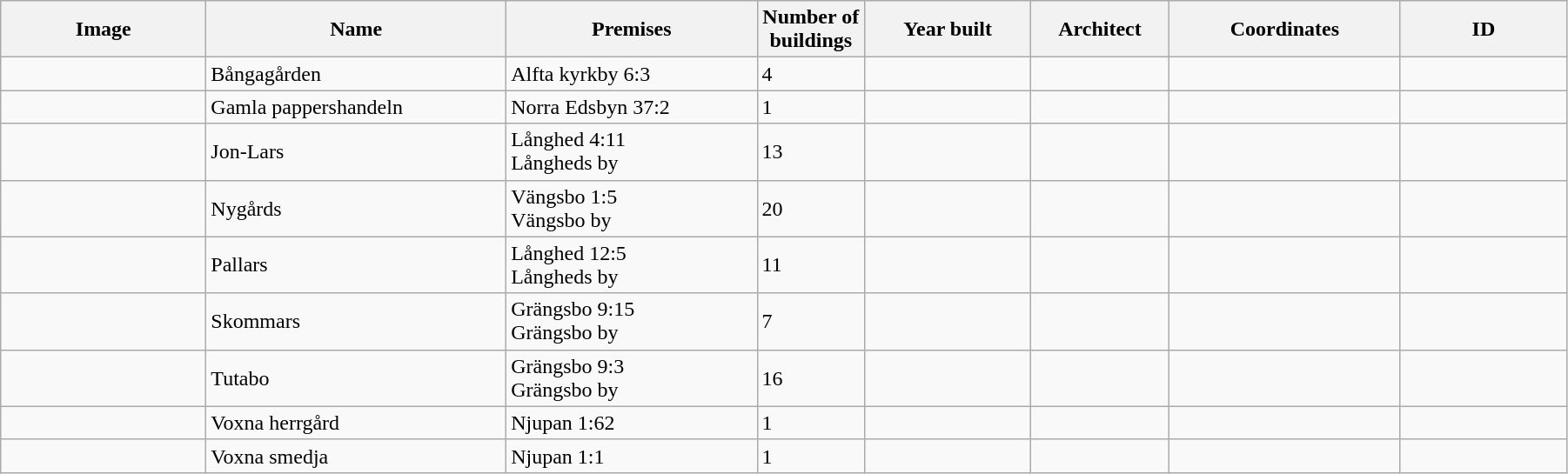<table class="wikitable" width="95%">
<tr>
<th width="150">Image</th>
<th>Name</th>
<th>Premises</th>
<th width="75">Number of<br>buildings</th>
<th width="120">Year built</th>
<th>Architect</th>
<th width="170">Coordinates</th>
<th width="120">ID</th>
</tr>
<tr>
<td></td>
<td>Bångagården</td>
<td>Alfta kyrkby 6:3</td>
<td>4</td>
<td></td>
<td></td>
<td></td>
<td></td>
</tr>
<tr>
<td></td>
<td>Gamla pappershandeln</td>
<td>Norra Edsbyn 37:2</td>
<td>1</td>
<td></td>
<td></td>
<td></td>
<td></td>
</tr>
<tr>
<td></td>
<td>Jon-Lars</td>
<td>Långhed 4:11<br>Långheds by</td>
<td>13</td>
<td></td>
<td></td>
<td></td>
<td></td>
</tr>
<tr>
<td></td>
<td Nygårds i Vängsbo>Nygårds</td>
<td>Vängsbo 1:5<br>Vängsbo by</td>
<td>20</td>
<td></td>
<td></td>
<td></td>
<td></td>
</tr>
<tr>
<td></td>
<td>Pallars</td>
<td>Långhed 12:5<br>Långheds by</td>
<td>11</td>
<td></td>
<td></td>
<td></td>
<td></td>
</tr>
<tr>
<td></td>
<td>Skommars</td>
<td>Grängsbo 9:15<br>Grängsbo by</td>
<td>7</td>
<td></td>
<td></td>
<td></td>
<td></td>
</tr>
<tr>
<td></td>
<td>Tutabo</td>
<td>Grängsbo 9:3<br>Grängsbo by</td>
<td>16</td>
<td></td>
<td></td>
<td></td>
<td></td>
</tr>
<tr>
<td></td>
<td>Voxna herrgård</td>
<td>Njupan 1:62</td>
<td>1</td>
<td></td>
<td></td>
<td></td>
<td></td>
</tr>
<tr>
<td></td>
<td>Voxna smedja</td>
<td>Njupan 1:1</td>
<td>1</td>
<td></td>
<td></td>
<td></td>
<td></td>
</tr>
</table>
